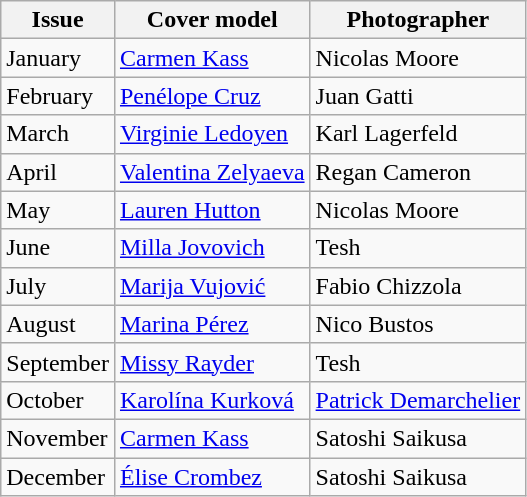<table class="wikitable">
<tr>
<th>Issue</th>
<th>Cover model</th>
<th>Photographer</th>
</tr>
<tr>
<td>January</td>
<td><a href='#'>Carmen Kass</a></td>
<td>Nicolas Moore</td>
</tr>
<tr>
<td>February</td>
<td><a href='#'>Penélope Cruz</a></td>
<td>Juan Gatti</td>
</tr>
<tr>
<td>March</td>
<td><a href='#'>Virginie Ledoyen</a></td>
<td>Karl Lagerfeld</td>
</tr>
<tr>
<td>April</td>
<td><a href='#'>Valentina Zelyaeva</a></td>
<td>Regan Cameron</td>
</tr>
<tr>
<td>May</td>
<td><a href='#'>Lauren Hutton</a></td>
<td>Nicolas Moore</td>
</tr>
<tr>
<td>June</td>
<td><a href='#'>Milla Jovovich</a></td>
<td>Tesh</td>
</tr>
<tr>
<td>July</td>
<td><a href='#'>Marija Vujović</a></td>
<td>Fabio Chizzola</td>
</tr>
<tr>
<td>August</td>
<td><a href='#'>Marina Pérez</a></td>
<td>Nico Bustos</td>
</tr>
<tr>
<td>September</td>
<td><a href='#'>Missy Rayder</a></td>
<td>Tesh</td>
</tr>
<tr>
<td>October</td>
<td><a href='#'>Karolína Kurková</a></td>
<td><a href='#'>Patrick Demarchelier</a></td>
</tr>
<tr>
<td>November</td>
<td><a href='#'>Carmen Kass</a></td>
<td>Satoshi Saikusa</td>
</tr>
<tr>
<td>December</td>
<td><a href='#'>Élise Crombez</a></td>
<td>Satoshi Saikusa</td>
</tr>
</table>
